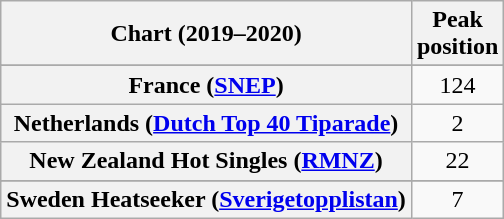<table class="wikitable sortable plainrowheaders" style="text-align:center">
<tr>
<th scope="col">Chart (2019–2020)</th>
<th scope="col">Peak<br>position</th>
</tr>
<tr>
</tr>
<tr>
</tr>
<tr>
<th scope="row">France (<a href='#'>SNEP</a>)</th>
<td>124</td>
</tr>
<tr>
<th scope="row">Netherlands (<a href='#'>Dutch Top 40 Tiparade</a>)</th>
<td>2</td>
</tr>
<tr>
<th scope="row">New Zealand Hot Singles (<a href='#'>RMNZ</a>)</th>
<td>22</td>
</tr>
<tr>
</tr>
<tr>
<th scope="row">Sweden Heatseeker (<a href='#'>Sverigetopplistan</a>)</th>
<td>7</td>
</tr>
</table>
